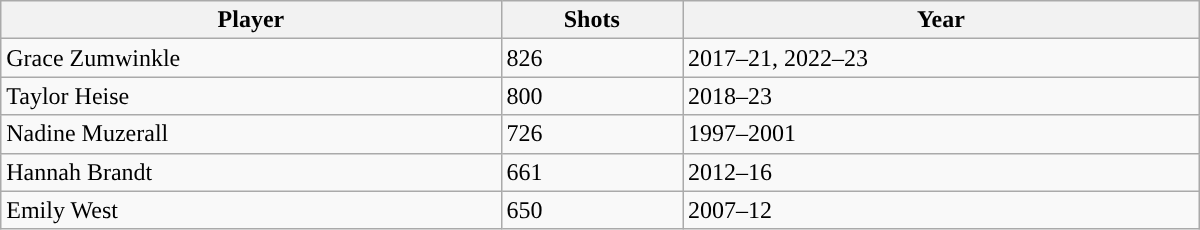<table class="wikitable" style="width: 50em">
<tr>
<th>Player</th>
<th>Shots</th>
<th>Year</th>
</tr>
<tr>
<td>Grace Zumwinkle</td>
<td>826</td>
<td>2017–21, 2022–23</td>
</tr>
<tr>
<td>Taylor Heise</td>
<td>800</td>
<td>2018–23</td>
</tr>
<tr>
<td>Nadine Muzerall</td>
<td>726</td>
<td>1997–2001</td>
</tr>
<tr>
<td>Hannah Brandt</td>
<td>661</td>
<td>2012–16</td>
</tr>
<tr>
<td>Emily West</td>
<td>650</td>
<td>2007–12</td>
</tr>
</table>
